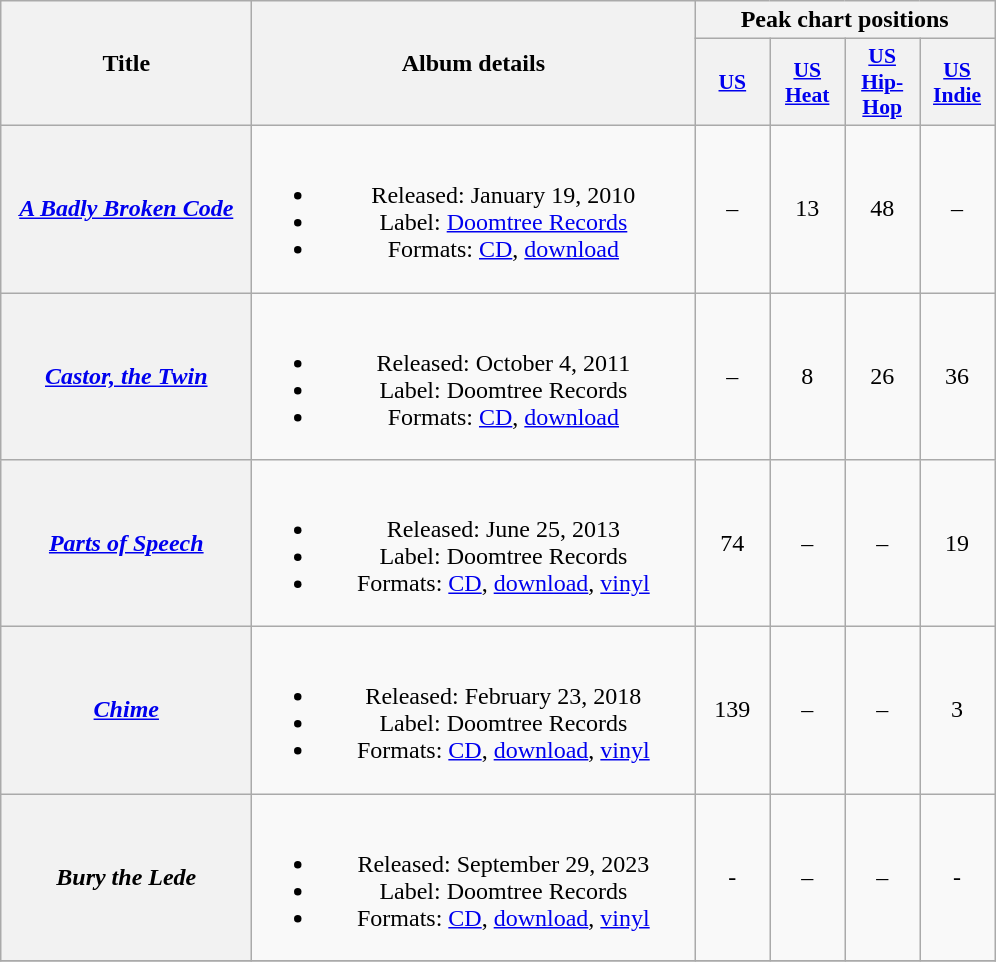<table class="wikitable plainrowheaders" style="text-align:center;">
<tr>
<th scope="col" rowspan="2" style="width:10em;">Title</th>
<th scope="col" rowspan="2" style="width:18em;">Album details</th>
<th scope="col" colspan="4">Peak chart positions</th>
</tr>
<tr>
<th scope="col" style="width:3em;font-size:90%;"><a href='#'>US</a></th>
<th scope="col" style="width:3em;font-size:90%;"><a href='#'>US Heat</a></th>
<th scope="col" style="width:3em;font-size:90%;"><a href='#'>US Hip-Hop</a></th>
<th scope="col" style="width:3em;font-size:90%;"><a href='#'>US Indie</a></th>
</tr>
<tr>
<th scope="row"><em><a href='#'>A Badly Broken Code</a></em></th>
<td><br><ul><li>Released: January 19, 2010</li><li>Label: <a href='#'>Doomtree Records</a></li><li>Formats: <a href='#'>CD</a>, <a href='#'>download</a></li></ul></td>
<td>–</td>
<td>13</td>
<td>48</td>
<td>–</td>
</tr>
<tr>
<th scope="row"><em><a href='#'>Castor, the Twin</a></em></th>
<td><br><ul><li>Released: October 4, 2011</li><li>Label: Doomtree Records</li><li>Formats: <a href='#'>CD</a>, <a href='#'>download</a></li></ul></td>
<td>–</td>
<td>8</td>
<td>26</td>
<td>36</td>
</tr>
<tr>
<th scope="row"><em><a href='#'>Parts of Speech</a></em></th>
<td><br><ul><li>Released: June 25, 2013</li><li>Label: Doomtree Records</li><li>Formats: <a href='#'>CD</a>, <a href='#'>download</a>, <a href='#'>vinyl</a></li></ul></td>
<td>74</td>
<td>–</td>
<td>–</td>
<td>19</td>
</tr>
<tr>
<th scope="row"><em><a href='#'>Chime</a></em></th>
<td><br><ul><li>Released: February 23, 2018</li><li>Label: Doomtree Records</li><li>Formats: <a href='#'>CD</a>, <a href='#'>download</a>, <a href='#'>vinyl</a></li></ul></td>
<td>139</td>
<td>–</td>
<td>–</td>
<td>3</td>
</tr>
<tr>
<th scope="row"><em>Bury the Lede</em></th>
<td><br><ul><li>Released: September 29, 2023</li><li>Label: Doomtree Records</li><li>Formats: <a href='#'>CD</a>, <a href='#'>download</a>, <a href='#'>vinyl</a></li></ul></td>
<td>-</td>
<td>–</td>
<td>–</td>
<td>-</td>
</tr>
<tr>
</tr>
</table>
